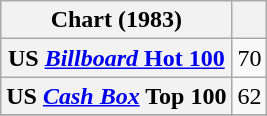<table class="wikitable sortable plainrowheaders">
<tr>
<th scope="col">Chart (1983)</th>
<th scope="col"></th>
</tr>
<tr>
<th scope="row">US <a href='#'><em>Billboard</em> Hot 100</a></th>
<td style="text-align:center;">70</td>
</tr>
<tr>
<th scope="row">US <a href='#'><em>Cash Box</em></a> Top 100</th>
<td align="center">62</td>
</tr>
<tr>
</tr>
</table>
